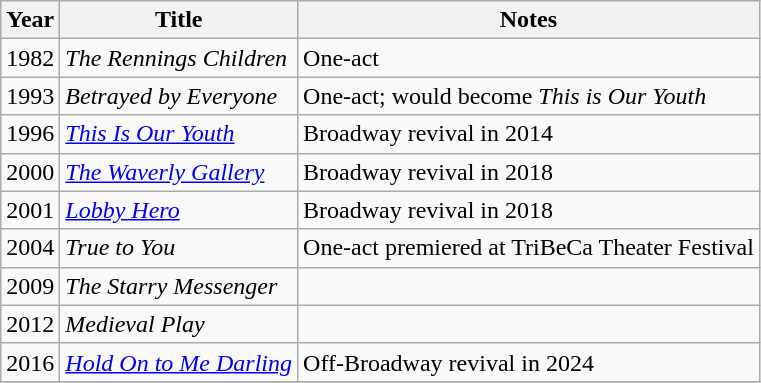<table class="wikitable">
<tr>
<th>Year</th>
<th>Title</th>
<th>Notes</th>
</tr>
<tr>
<td>1982</td>
<td><em>The Rennings Children</em></td>
<td>One-act</td>
</tr>
<tr>
<td>1993</td>
<td><em>Betrayed by Everyone</em></td>
<td>One-act; would become <em>This is Our Youth</em></td>
</tr>
<tr>
<td>1996</td>
<td><em><a href='#'>This Is Our Youth</a></em></td>
<td>Broadway revival in 2014</td>
</tr>
<tr>
<td>2000</td>
<td><em><a href='#'>The Waverly Gallery</a></em></td>
<td>Broadway revival in 2018</td>
</tr>
<tr>
<td>2001</td>
<td><em><a href='#'>Lobby Hero</a></em></td>
<td>Broadway revival in 2018</td>
</tr>
<tr>
<td>2004</td>
<td><em>True to You</em></td>
<td>One-act premiered at TriBeCa Theater Festival</td>
</tr>
<tr>
<td>2009</td>
<td><em>The Starry Messenger</em></td>
<td></td>
</tr>
<tr>
<td>2012</td>
<td><em>Medieval Play</em></td>
<td></td>
</tr>
<tr>
<td>2016</td>
<td><em><a href='#'>Hold On to Me Darling</a></em></td>
<td>Off-Broadway revival in 2024</td>
</tr>
<tr>
</tr>
</table>
